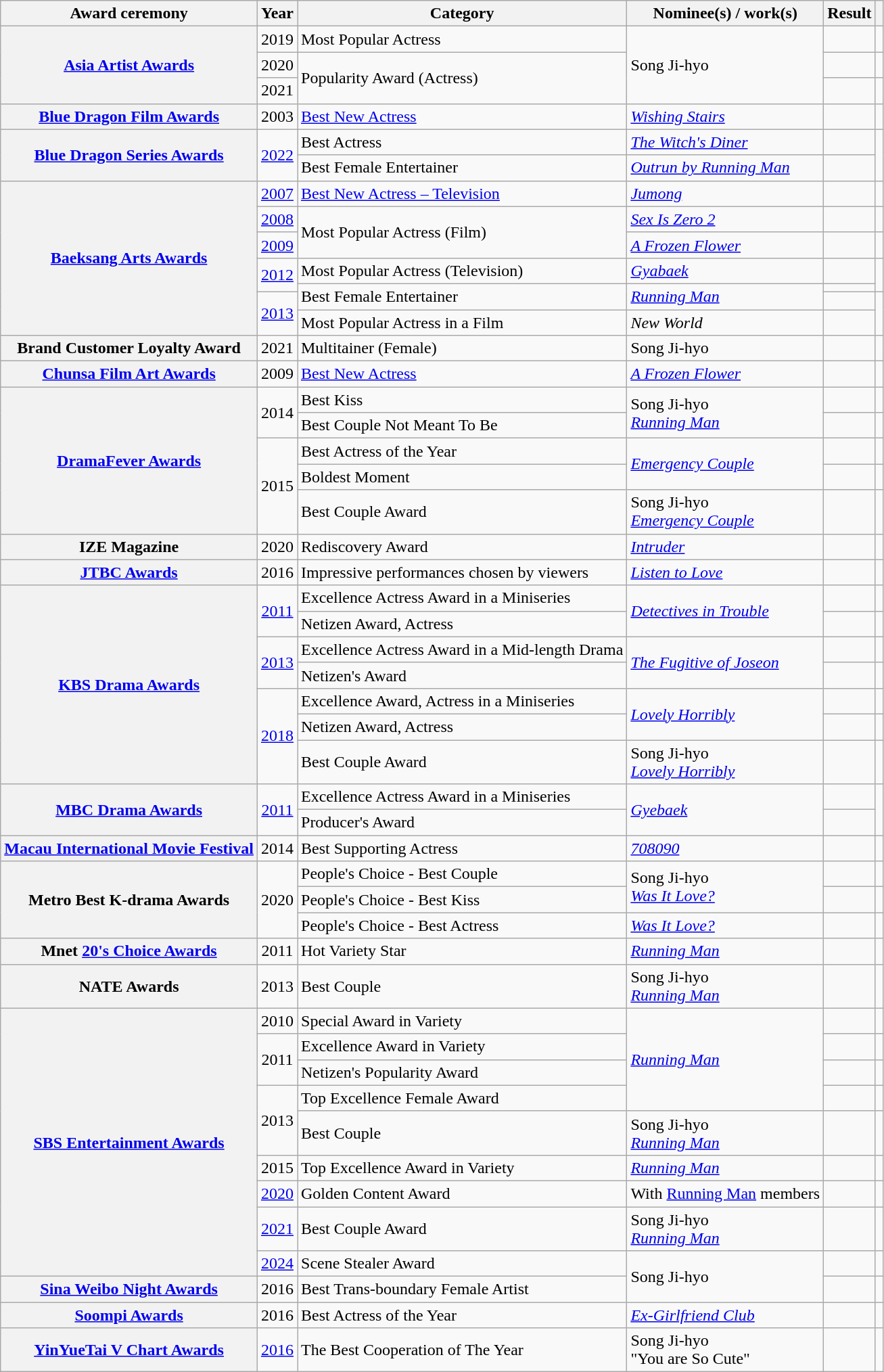<table class="wikitable plainrowheaders sortable">
<tr>
<th scope="col">Award ceremony</th>
<th scope="col">Year</th>
<th scope="col">Category</th>
<th scope="col">Nominee(s) / work(s)</th>
<th scope="col">Result</th>
<th scope="col" class="unsortable"></th>
</tr>
<tr>
<th scope="row" rowspan="3"><a href='#'>Asia Artist Awards</a></th>
<td style="text-align:center">2019</td>
<td>Most Popular Actress</td>
<td rowspan="3">Song Ji-hyo</td>
<td></td>
<td style="text-align:center"></td>
</tr>
<tr>
<td style="text-align:center">2020</td>
<td rowspan="2">Popularity Award (Actress)</td>
<td></td>
<td style="text-align:center"></td>
</tr>
<tr>
<td style="text-align:center">2021</td>
<td></td>
<td style="text-align:center"></td>
</tr>
<tr>
<th scope="row"><a href='#'>Blue Dragon Film Awards</a></th>
<td style="text-align:center">2003</td>
<td><a href='#'>Best New Actress</a></td>
<td><em><a href='#'>Wishing Stairs </a></em></td>
<td></td>
<td style="text-align:center"></td>
</tr>
<tr>
<th scope="row" rowspan="2"><a href='#'>Blue Dragon Series Awards</a></th>
<td rowspan="2" style="text-align:center"><a href='#'>2022</a></td>
<td>Best Actress</td>
<td><em><a href='#'>The Witch's Diner</a></em></td>
<td></td>
<td rowspan="2" style="text-align:center"></td>
</tr>
<tr>
<td>Best Female Entertainer</td>
<td><em><a href='#'>Outrun by Running Man</a></em></td>
<td></td>
</tr>
<tr>
<th scope="row" rowspan="7"><a href='#'>Baeksang Arts Awards</a></th>
<td style="text-align:center"><a href='#'>2007</a></td>
<td><a href='#'>Best New Actress – Television</a></td>
<td><em><a href='#'>Jumong</a></em></td>
<td></td>
<td style="text-align:center"></td>
</tr>
<tr>
<td style="text-align:center"><a href='#'>2008</a></td>
<td rowspan="2">Most Popular Actress (Film)</td>
<td><em><a href='#'>Sex Is Zero 2</a></em></td>
<td></td>
<td style="text-align:center"></td>
</tr>
<tr>
<td style="text-align:center"><a href='#'>2009</a></td>
<td><em><a href='#'>A Frozen Flower</a></em></td>
<td></td>
<td style="text-align:center"></td>
</tr>
<tr>
<td rowspan="2" style="text-align:center"><a href='#'>2012</a></td>
<td>Most Popular Actress (Television)</td>
<td><a href='#'><em>Gyabaek</em></a></td>
<td></td>
<td rowspan="2" style="text-align:center"></td>
</tr>
<tr>
<td rowspan="2">Best Female Entertainer</td>
<td rowspan="2"><em><a href='#'>Running Man</a></em></td>
<td></td>
</tr>
<tr>
<td rowspan="2" style="text-align:center"><a href='#'>2013</a></td>
<td></td>
<td rowspan="2" style="text-align:center"></td>
</tr>
<tr>
<td>Most Popular Actress in a Film</td>
<td><em>New World</em></td>
<td></td>
</tr>
<tr>
<th scope="row">Brand Customer Loyalty Award</th>
<td style="text-align:center">2021</td>
<td>Multitainer (Female)</td>
<td>Song Ji-hyo</td>
<td></td>
<td style="text-align:center"></td>
</tr>
<tr>
<th scope="row"><a href='#'>Chunsa Film Art Awards</a></th>
<td style="text-align:center">2009</td>
<td><a href='#'>Best New Actress</a></td>
<td><em><a href='#'>A Frozen Flower</a></em></td>
<td></td>
<td style="text-align:center"></td>
</tr>
<tr>
<th scope="row" rowspan="5"><a href='#'>DramaFever Awards</a></th>
<td rowspan="2" style="text-align:center">2014</td>
<td>Best Kiss</td>
<td rowspan="2">Song Ji-hyo <br><em><a href='#'>Running Man</a></em></td>
<td></td>
<td style="text-align:center"></td>
</tr>
<tr>
<td>Best Couple Not Meant To Be</td>
<td></td>
<td style="text-align:center"></td>
</tr>
<tr>
<td rowspan="3" style="text-align:center">2015</td>
<td>Best Actress of the Year</td>
<td rowspan="2"><em><a href='#'>Emergency Couple</a></em></td>
<td></td>
<td style="text-align:center"></td>
</tr>
<tr>
<td>Boldest Moment</td>
<td></td>
<td style="text-align:center"></td>
</tr>
<tr>
<td>Best Couple Award</td>
<td>Song Ji-hyo <br><em><a href='#'>Emergency Couple</a></em></td>
<td></td>
<td style="text-align:center"></td>
</tr>
<tr>
<th scope="row">IZE Magazine</th>
<td style="text-align:center">2020</td>
<td>Rediscovery Award</td>
<td><em><a href='#'>Intruder</a></em></td>
<td></td>
<td style="text-align:center"></td>
</tr>
<tr>
<th scope="row"><a href='#'>JTBC Awards</a> </th>
<td style="text-align:center">2016</td>
<td>Impressive performances chosen by viewers</td>
<td><em><a href='#'>Listen to Love</a></em></td>
<td></td>
<td style="text-align:center"></td>
</tr>
<tr>
<th scope="row" rowspan="7"><a href='#'>KBS Drama Awards</a></th>
<td rowspan="2" style="text-align:center"><a href='#'>2011</a></td>
<td>Excellence Actress Award in a Miniseries</td>
<td rowspan="2"><em><a href='#'>Detectives in Trouble</a></em></td>
<td></td>
<td style="text-align:center"></td>
</tr>
<tr>
<td>Netizen Award, Actress</td>
<td></td>
<td style="text-align:center"></td>
</tr>
<tr>
<td rowspan="2" style="text-align:center"><a href='#'>2013</a></td>
<td>Excellence Actress Award in a Mid-length Drama</td>
<td rowspan="2"><em><a href='#'>The Fugitive of Joseon</a></em></td>
<td></td>
<td style="text-align:center"></td>
</tr>
<tr>
<td>Netizen's Award</td>
<td></td>
<td style="text-align:center"></td>
</tr>
<tr>
<td rowspan="3" style="text-align:center"><a href='#'>2018</a></td>
<td>Excellence Award, Actress in a Miniseries</td>
<td rowspan="2"><em><a href='#'>Lovely Horribly</a></em></td>
<td></td>
<td style="text-align:center"></td>
</tr>
<tr>
<td>Netizen Award, Actress</td>
<td></td>
<td style="text-align:center"></td>
</tr>
<tr>
<td>Best Couple Award</td>
<td>Song Ji-hyo <br><em><a href='#'>Lovely Horribly</a></em></td>
<td></td>
<td style="text-align:center"></td>
</tr>
<tr>
<th scope="row" rowspan="2"><a href='#'>MBC Drama Awards</a></th>
<td rowspan="2" style="text-align:center"><a href='#'>2011</a></td>
<td>Excellence Actress Award in a Miniseries</td>
<td rowspan="2"><em><a href='#'>Gyebaek</a></em></td>
<td></td>
<td rowspan="2" style="text-align:center"></td>
</tr>
<tr>
<td>Producer's Award</td>
<td></td>
</tr>
<tr>
<th scope="row"><a href='#'>Macau International Movie Festival</a></th>
<td style="text-align:center">2014</td>
<td>Best Supporting Actress</td>
<td><em><a href='#'>708090</a></em></td>
<td></td>
<td style="text-align:center"></td>
</tr>
<tr>
<th scope="row" rowspan="3">Metro Best K-drama Awards</th>
<td rowspan="3" style="text-align:center">2020</td>
<td>People's Choice - Best Couple</td>
<td rowspan="2">Song Ji-hyo <br><em><a href='#'>Was It Love?</a></em></td>
<td></td>
<td style="text-align:center"></td>
</tr>
<tr>
<td>People's Choice - Best Kiss</td>
<td></td>
<td style="text-align:center"></td>
</tr>
<tr>
<td>People's Choice - Best Actress</td>
<td><em><a href='#'>Was It Love?</a></em></td>
<td></td>
<td style="text-align:center"></td>
</tr>
<tr>
<th scope="row">Mnet <a href='#'>20's Choice Awards</a></th>
<td style="text-align:center">2011</td>
<td>Hot Variety Star</td>
<td><em><a href='#'>Running Man</a></em></td>
<td></td>
<td style="text-align:center"></td>
</tr>
<tr>
<th scope="row">NATE Awards</th>
<td style="text-align:center">2013</td>
<td>Best Couple</td>
<td>Song Ji-hyo <br><em><a href='#'>Running Man</a></em></td>
<td></td>
<td style="text-align:center"></td>
</tr>
<tr>
<th scope="row" rowspan="9"><a href='#'>SBS Entertainment Awards</a></th>
<td style="text-align:center">2010</td>
<td>Special Award in Variety</td>
<td rowspan="4"><em><a href='#'>Running Man</a></em></td>
<td></td>
<td style="text-align:center"></td>
</tr>
<tr>
<td rowspan="2" style="text-align:center">2011</td>
<td>Excellence Award in Variety</td>
<td></td>
<td style="text-align:center"></td>
</tr>
<tr>
<td>Netizen's Popularity Award</td>
<td></td>
<td style="text-align:center"></td>
</tr>
<tr>
<td rowspan="2" style="text-align:center">2013</td>
<td>Top Excellence Female Award</td>
<td></td>
<td style="text-align:center"></td>
</tr>
<tr>
<td>Best Couple</td>
<td>Song Ji-hyo <br><em><a href='#'>Running Man</a></em></td>
<td></td>
<td style="text-align:center"></td>
</tr>
<tr>
<td style="text-align:center">2015</td>
<td>Top Excellence Award in Variety</td>
<td><em><a href='#'>Running Man</a></em></td>
<td></td>
<td style="text-align:center"></td>
</tr>
<tr>
<td style="text-align:center"><a href='#'>2020</a></td>
<td>Golden Content Award</td>
<td>With <a href='#'>Running Man</a> members</td>
<td></td>
<td style="text-align:center"></td>
</tr>
<tr>
<td rowspan="1" style="text-align:center"><a href='#'>2021</a></td>
<td>Best Couple Award</td>
<td>Song Ji-hyo <br><em><a href='#'>Running Man</a></em></td>
<td></td>
<td style="text-align:center"></td>
</tr>
<tr>
<td style="text-align:center"><a href='#'>2024</a></td>
<td>Scene Stealer Award</td>
<td rowspan="2">Song Ji-hyo</td>
<td></td>
<td style="text-align:center"></td>
</tr>
<tr>
<th scope="row"><a href='#'>Sina Weibo Night Awards</a></th>
<td style="text-align:center">2016</td>
<td>Best Trans-boundary Female Artist</td>
<td></td>
<td style="text-align:center"></td>
</tr>
<tr>
<th scope="row"><a href='#'>Soompi Awards</a></th>
<td style="text-align:center">2016</td>
<td>Best Actress of the Year</td>
<td><em><a href='#'>Ex-Girlfriend Club</a></em></td>
<td></td>
<td style="text-align:center"></td>
</tr>
<tr>
<th scope="row"><a href='#'>YinYueTai V Chart Awards</a></th>
<td style="text-align:center"><a href='#'>2016</a></td>
<td>The Best Cooperation of The Year</td>
<td>Song Ji-hyo <br>"You are So Cute"</td>
<td></td>
<td style="text-align:center"></td>
</tr>
</table>
